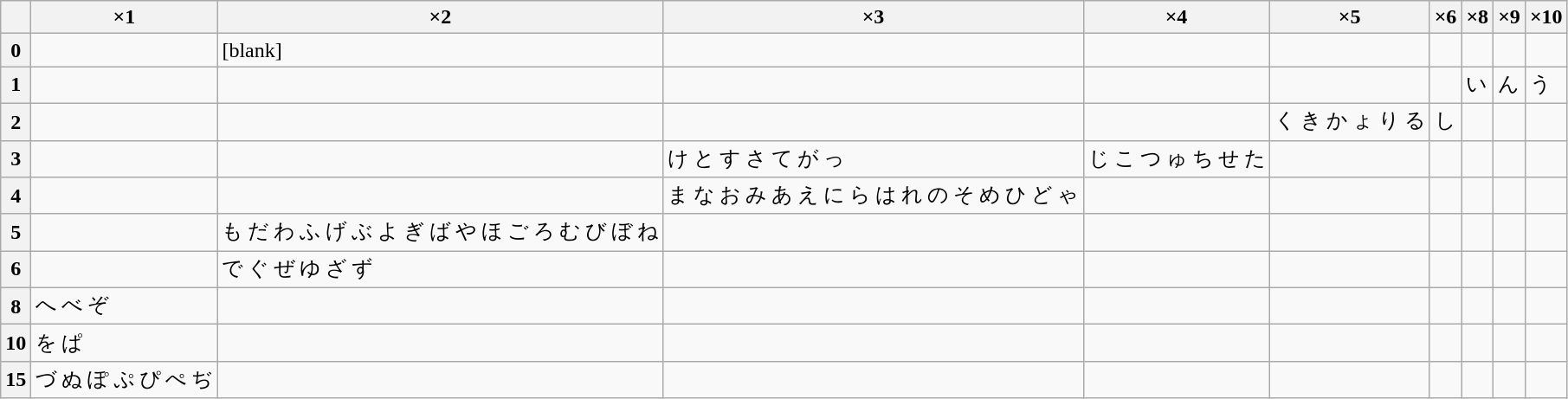<table class="wikitable floatright">
<tr>
<th></th>
<th>×1</th>
<th>×2</th>
<th>×3</th>
<th>×4</th>
<th>×5</th>
<th>×6</th>
<th>×8</th>
<th>×9</th>
<th>×10</th>
</tr>
<tr>
<th>0</th>
<td></td>
<td>[blank]</td>
<td></td>
<td></td>
<td></td>
<td></td>
<td></td>
<td></td>
<td></td>
</tr>
<tr>
<th>1</th>
<td></td>
<td></td>
<td></td>
<td></td>
<td></td>
<td></td>
<td>い</td>
<td>ん</td>
<td>う</td>
</tr>
<tr>
<th>2</th>
<td></td>
<td></td>
<td></td>
<td></td>
<td>く き か ょ り る</td>
<td>し</td>
<td></td>
<td></td>
<td></td>
</tr>
<tr>
<th>3</th>
<td></td>
<td></td>
<td>け と す さ て が っ</td>
<td>じ こ つ ゅ ち せ た</td>
<td></td>
<td></td>
<td></td>
<td></td>
<td></td>
</tr>
<tr>
<th>4</th>
<td></td>
<td></td>
<td>ま な お み あ え に ら は れ の そ め ひ ど ゃ</td>
<td></td>
<td></td>
<td></td>
<td></td>
<td></td>
<td></td>
</tr>
<tr>
<th>5</th>
<td></td>
<td>も だ わ ふ げ ぶ よ ぎ ば や ほ ご ろ む び ぼ ね</td>
<td></td>
<td></td>
<td></td>
<td></td>
<td></td>
<td></td>
<td></td>
</tr>
<tr>
<th>6</th>
<td></td>
<td>で ぐ ぜ ゆ ざ ず</td>
<td></td>
<td></td>
<td></td>
<td></td>
<td></td>
<td></td>
<td></td>
</tr>
<tr>
<th>8</th>
<td>へ べ ぞ</td>
<td></td>
<td></td>
<td></td>
<td></td>
<td></td>
<td></td>
<td></td>
<td></td>
</tr>
<tr>
<th>10</th>
<td>を ぱ</td>
<td></td>
<td></td>
<td></td>
<td></td>
<td></td>
<td></td>
<td></td>
<td></td>
</tr>
<tr>
<th>15</th>
<td>づ ぬ ぽ ぷ ぴ ぺ ぢ</td>
<td></td>
<td></td>
<td></td>
<td></td>
<td></td>
<td></td>
<td></td>
<td></td>
</tr>
</table>
